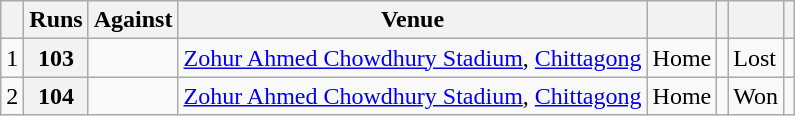<table class="wikitable">
<tr>
<th></th>
<th>Runs</th>
<th>Against</th>
<th>Venue</th>
<th></th>
<th></th>
<th></th>
<th></th>
</tr>
<tr>
<td>1</td>
<th>103</th>
<td></td>
<td><a href='#'>Zohur Ahmed Chowdhury Stadium</a>, <a href='#'>Chittagong</a></td>
<td>Home</td>
<td></td>
<td>Lost</td>
<td></td>
</tr>
<tr>
<td>2</td>
<th>104</th>
<td></td>
<td><a href='#'>Zohur Ahmed Chowdhury Stadium</a>, <a href='#'>Chittagong</a></td>
<td>Home</td>
<td></td>
<td>Won</td>
<td></td>
</tr>
</table>
